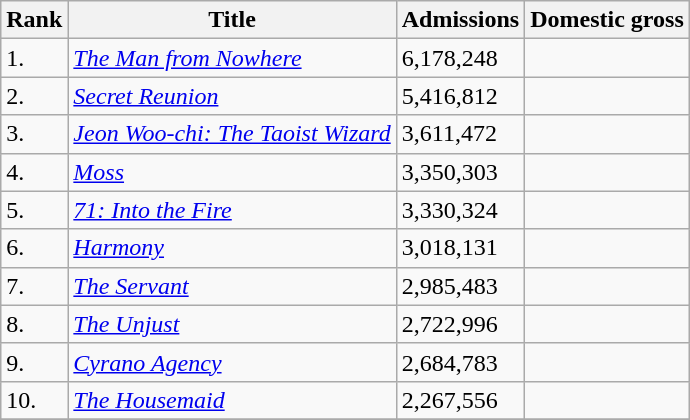<table class="wikitable sortable" style="margin:auto; margin:auto;">
<tr>
<th>Rank</th>
<th>Title</th>
<th>Admissions</th>
<th>Domestic gross</th>
</tr>
<tr>
<td>1.</td>
<td><em><a href='#'>The Man from Nowhere</a></em></td>
<td>6,178,248</td>
<td></td>
</tr>
<tr>
<td>2.</td>
<td><em><a href='#'>Secret Reunion</a></em></td>
<td>5,416,812</td>
<td></td>
</tr>
<tr>
<td>3.</td>
<td><em><a href='#'>Jeon Woo-chi: The Taoist Wizard</a></em></td>
<td>3,611,472</td>
<td></td>
</tr>
<tr>
<td>4.</td>
<td><em><a href='#'>Moss</a></em></td>
<td>3,350,303</td>
<td></td>
</tr>
<tr>
<td>5.</td>
<td><em><a href='#'>71: Into the Fire</a></em></td>
<td>3,330,324</td>
<td></td>
</tr>
<tr>
<td>6.</td>
<td><em><a href='#'>Harmony</a></em></td>
<td>3,018,131</td>
<td></td>
</tr>
<tr>
<td>7.</td>
<td><em><a href='#'>The Servant</a></em></td>
<td>2,985,483</td>
<td></td>
</tr>
<tr>
<td>8.</td>
<td><em><a href='#'>The Unjust</a></em></td>
<td>2,722,996</td>
<td></td>
</tr>
<tr>
<td>9.</td>
<td><em><a href='#'>Cyrano Agency</a></em></td>
<td>2,684,783</td>
<td></td>
</tr>
<tr>
<td>10.</td>
<td><em><a href='#'>The Housemaid</a></em></td>
<td>2,267,556</td>
<td></td>
</tr>
<tr>
</tr>
</table>
